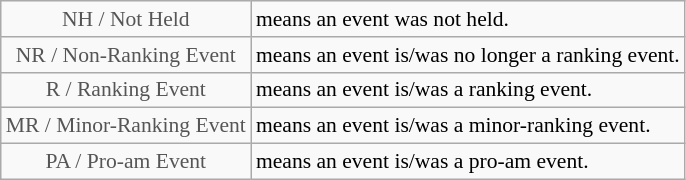<table class="wikitable" style="font-size:90%">
<tr>
<td style="text-align:center; color:#555555;" colspan="4">NH / Not Held</td>
<td>means an event was not held.</td>
</tr>
<tr>
<td style="text-align:center; color:#555555;" colspan="4">NR / Non-Ranking Event</td>
<td>means an event is/was no longer a ranking event.</td>
</tr>
<tr>
<td style="text-align:center; color:#555555;" colspan="4">R / Ranking Event</td>
<td>means an event is/was a ranking event.</td>
</tr>
<tr>
<td style="text-align:center; color:#555555;" colspan="4">MR / Minor-Ranking Event</td>
<td>means an event is/was a minor-ranking event.</td>
</tr>
<tr>
<td style="text-align:center; color:#555555;" colspan="4">PA / Pro-am Event</td>
<td>means an event is/was a pro-am event.</td>
</tr>
</table>
